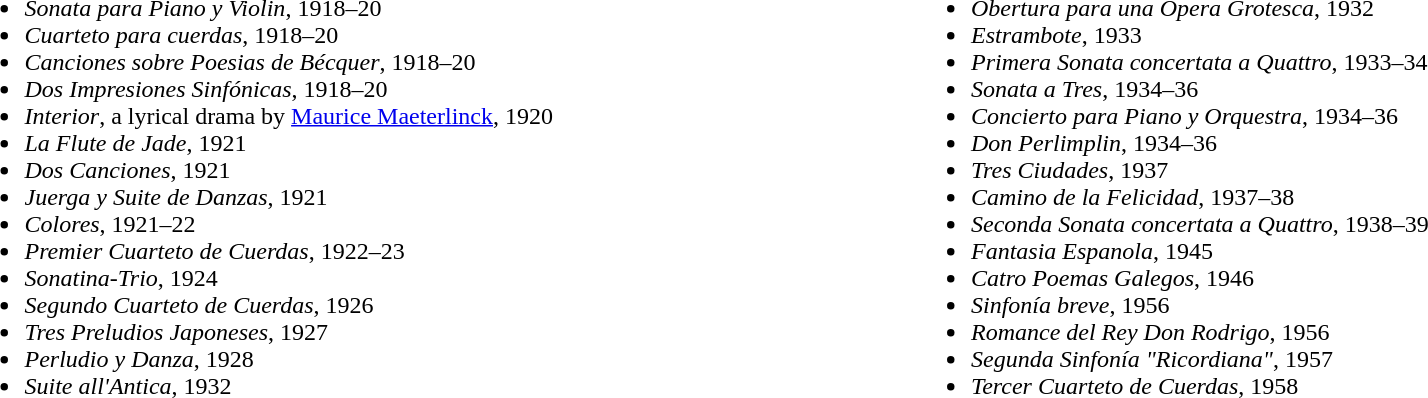<table width=100%>
<tr valign ="top">
<td width=50%><br><ul><li><em>Sonata para Piano y Violin</em>, 1918–20</li><li><em>Cuarteto para cuerdas</em>, 1918–20</li><li><em>Canciones sobre Poesias de Bécquer</em>, 1918–20</li><li><em>Dos Impresiones Sinfónicas</em>, 1918–20</li><li><em>Interior</em>, a lyrical drama by <a href='#'>Maurice Maeterlinck</a>, 1920</li><li><em>La Flute de Jade</em>, 1921</li><li><em>Dos Canciones</em>, 1921</li><li><em>Juerga y Suite de Danzas</em>, 1921</li><li><em>Colores</em>, 1921–22</li><li><em>Premier Cuarteto de Cuerdas</em>, 1922–23</li><li><em>Sonatina-Trio</em>, 1924</li><li><em>Segundo Cuarteto de Cuerdas</em>, 1926</li><li><em>Tres Preludios Japoneses</em>, 1927</li><li><em>Perludio y Danza</em>, 1928</li><li><em>Suite all'Antica</em>, 1932</li></ul></td>
<td width=50%><br><ul><li><em>Obertura para una Opera Grotesca</em>, 1932</li><li><em>Estrambote</em>, 1933</li><li><em>Primera Sonata concertata a Quattro</em>, 1933–34</li><li><em>Sonata a Tres</em>, 1934–36</li><li><em>Concierto para Piano y Orquestra</em>, 1934–36</li><li><em>Don Perlimplin</em>, 1934–36</li><li><em>Tres Ciudades</em>, 1937</li><li><em>Camino de la Felicidad</em>, 1937–38</li><li><em>Seconda Sonata concertata a Quattro</em>, 1938–39</li><li><em>Fantasia Espanola</em>, 1945</li><li><em>Catro Poemas Galegos</em>, 1946</li><li><em>Sinfonía breve</em>, 1956</li><li><em>Romance del Rey Don Rodrigo</em>, 1956</li><li><em>Segunda Sinfonía "Ricordiana"</em>, 1957</li><li><em>Tercer Cuarteto de Cuerdas</em>, 1958</li></ul></td>
</tr>
</table>
